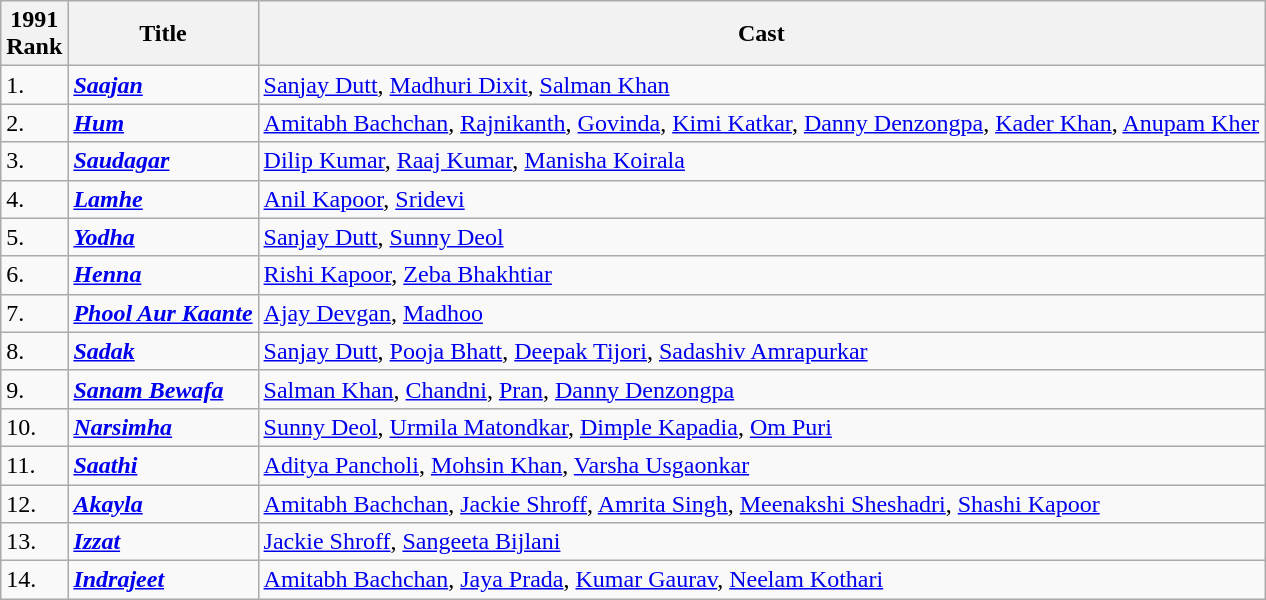<table class="wikitable">
<tr>
<th>1991<br>Rank</th>
<th>Title</th>
<th>Cast</th>
</tr>
<tr>
<td>1.</td>
<td><strong><em><a href='#'>Saajan</a></em></strong></td>
<td><a href='#'>Sanjay Dutt</a>, <a href='#'>Madhuri Dixit</a>, <a href='#'>Salman Khan</a></td>
</tr>
<tr>
<td>2.</td>
<td><strong><em><a href='#'>Hum</a></em></strong></td>
<td><a href='#'>Amitabh Bachchan</a>, <a href='#'>Rajnikanth</a>, <a href='#'>Govinda</a>, <a href='#'>Kimi Katkar</a>, <a href='#'>Danny Denzongpa</a>, <a href='#'>Kader Khan</a>, <a href='#'>Anupam Kher</a></td>
</tr>
<tr>
<td>3.</td>
<td><strong><em><a href='#'>Saudagar</a></em></strong></td>
<td><a href='#'>Dilip Kumar</a>, <a href='#'>Raaj Kumar</a>, <a href='#'>Manisha Koirala</a></td>
</tr>
<tr>
<td>4.</td>
<td><strong><em><a href='#'>Lamhe</a></em></strong></td>
<td><a href='#'>Anil Kapoor</a>, <a href='#'>Sridevi</a></td>
</tr>
<tr>
<td>5.</td>
<td><a href='#'><strong><em>Yodha</em></strong></a></td>
<td><a href='#'>Sanjay Dutt</a>, <a href='#'>Sunny Deol</a></td>
</tr>
<tr>
<td>6.</td>
<td><strong><em><a href='#'>Henna</a></em></strong></td>
<td><a href='#'>Rishi Kapoor</a>, <a href='#'>Zeba Bhakhtiar</a></td>
</tr>
<tr>
<td>7.</td>
<td><strong><em><a href='#'>Phool Aur Kaante</a></em></strong></td>
<td><a href='#'>Ajay Devgan</a>, <a href='#'>Madhoo</a></td>
</tr>
<tr>
<td>8.</td>
<td><strong><em><a href='#'>Sadak</a></em></strong></td>
<td><a href='#'>Sanjay Dutt</a>, <a href='#'>Pooja Bhatt</a>, <a href='#'>Deepak Tijori</a>, <a href='#'>Sadashiv Amrapurkar</a></td>
</tr>
<tr>
<td>9.</td>
<td><strong><em><a href='#'>Sanam Bewafa</a></em></strong></td>
<td><a href='#'>Salman Khan</a>, <a href='#'>Chandni</a>, <a href='#'>Pran</a>, <a href='#'>Danny Denzongpa</a></td>
</tr>
<tr>
<td>10.</td>
<td><strong><em><a href='#'>Narsimha</a></em></strong></td>
<td><a href='#'>Sunny Deol</a>, <a href='#'>Urmila Matondkar</a>, <a href='#'>Dimple Kapadia</a>, <a href='#'>Om Puri</a></td>
</tr>
<tr>
<td>11.</td>
<td><a href='#'><strong><em>Saathi</em></strong></a></td>
<td><a href='#'>Aditya Pancholi</a>, <a href='#'>Mohsin Khan</a>, <a href='#'>Varsha Usgaonkar</a></td>
</tr>
<tr>
<td>12.</td>
<td><strong><em><a href='#'>Akayla</a></em></strong></td>
<td><a href='#'>Amitabh Bachchan</a>, <a href='#'>Jackie Shroff</a>, <a href='#'>Amrita Singh</a>, <a href='#'>Meenakshi Sheshadri</a>, <a href='#'>Shashi Kapoor</a></td>
</tr>
<tr>
<td>13.</td>
<td><strong><em><a href='#'>Izzat</a></em></strong></td>
<td><a href='#'>Jackie Shroff</a>, <a href='#'>Sangeeta Bijlani</a></td>
</tr>
<tr>
<td>14.</td>
<td><strong><em><a href='#'>Indrajeet</a></em></strong></td>
<td><a href='#'>Amitabh Bachchan</a>, <a href='#'>Jaya Prada</a>, <a href='#'>Kumar Gaurav</a>, <a href='#'>Neelam Kothari</a></td>
</tr>
</table>
